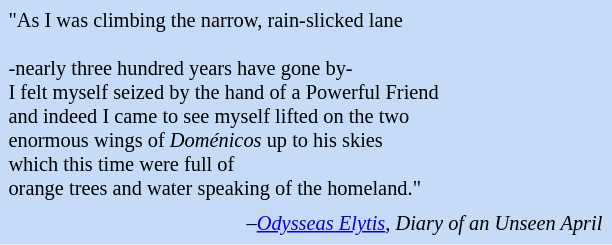<table class="toccolours" style="float: left; margin-left: 1em; margin-right: 2em; font-size: 85%; background:#c6dbf7; color:black; width:30em; max-width: 40%;" cellspacing="5">
<tr>
<td style="text-align: left;">"As I was climbing the narrow, rain-slicked lane<br><br>-nearly three hundred years have gone by-<br>
I felt myself seized by the hand of a Powerful Friend<br>
and indeed I came to see myself lifted on the two<br>
enormous wings of <em>Doménicos</em> up to his skies<br>which this time were full of<br>
orange trees and water speaking of the homeland."</td>
</tr>
<tr>
<td style="text-align: right;">–<em><a href='#'>Odysseas Elytis</a></em>, <em>Diary of an Unseen April</em></td>
</tr>
</table>
